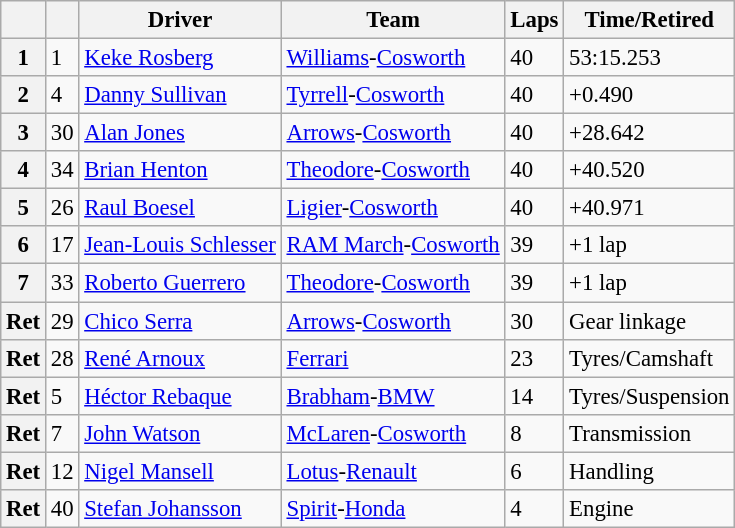<table class="wikitable" style="font-size: 95%">
<tr>
<th></th>
<th></th>
<th>Driver</th>
<th>Team</th>
<th>Laps</th>
<th>Time/Retired</th>
</tr>
<tr>
<th>1</th>
<td>1</td>
<td> <a href='#'>Keke Rosberg</a></td>
<td><a href='#'>Williams</a>-<a href='#'>Cosworth</a></td>
<td>40</td>
<td>53:15.253</td>
</tr>
<tr>
<th>2</th>
<td>4</td>
<td> <a href='#'>Danny Sullivan</a></td>
<td><a href='#'>Tyrrell</a>-<a href='#'>Cosworth</a></td>
<td>40</td>
<td>+0.490</td>
</tr>
<tr>
<th>3</th>
<td>30</td>
<td> <a href='#'>Alan Jones</a></td>
<td><a href='#'>Arrows</a>-<a href='#'>Cosworth</a></td>
<td>40</td>
<td>+28.642</td>
</tr>
<tr>
<th>4</th>
<td>34</td>
<td> <a href='#'>Brian Henton</a></td>
<td><a href='#'>Theodore</a>-<a href='#'>Cosworth</a></td>
<td>40</td>
<td>+40.520</td>
</tr>
<tr>
<th>5</th>
<td>26</td>
<td> <a href='#'>Raul Boesel</a></td>
<td><a href='#'>Ligier</a>-<a href='#'>Cosworth</a></td>
<td>40</td>
<td>+40.971</td>
</tr>
<tr>
<th>6</th>
<td>17</td>
<td> <a href='#'>Jean-Louis Schlesser</a></td>
<td><a href='#'>RAM March</a>-<a href='#'>Cosworth</a></td>
<td>39</td>
<td>+1 lap</td>
</tr>
<tr>
<th>7</th>
<td>33</td>
<td> <a href='#'>Roberto Guerrero</a></td>
<td><a href='#'>Theodore</a>-<a href='#'>Cosworth</a></td>
<td>39</td>
<td>+1 lap</td>
</tr>
<tr>
<th>Ret</th>
<td>29</td>
<td> <a href='#'>Chico Serra</a></td>
<td><a href='#'>Arrows</a>-<a href='#'>Cosworth</a></td>
<td>30</td>
<td>Gear linkage</td>
</tr>
<tr>
<th>Ret</th>
<td>28</td>
<td> <a href='#'>René Arnoux</a></td>
<td><a href='#'>Ferrari</a></td>
<td>23</td>
<td>Tyres/Camshaft</td>
</tr>
<tr>
<th>Ret</th>
<td>5</td>
<td> <a href='#'>Héctor Rebaque</a></td>
<td><a href='#'>Brabham</a>-<a href='#'>BMW</a></td>
<td>14</td>
<td>Tyres/Suspension</td>
</tr>
<tr>
<th>Ret</th>
<td>7</td>
<td> <a href='#'>John Watson</a></td>
<td><a href='#'>McLaren</a>-<a href='#'>Cosworth</a></td>
<td>8</td>
<td>Transmission</td>
</tr>
<tr>
<th>Ret</th>
<td>12</td>
<td> <a href='#'>Nigel Mansell</a></td>
<td><a href='#'>Lotus</a>-<a href='#'>Renault</a></td>
<td>6</td>
<td>Handling</td>
</tr>
<tr>
<th>Ret</th>
<td>40</td>
<td> <a href='#'>Stefan Johansson</a></td>
<td><a href='#'>Spirit</a>-<a href='#'>Honda</a></td>
<td>4</td>
<td>Engine</td>
</tr>
</table>
